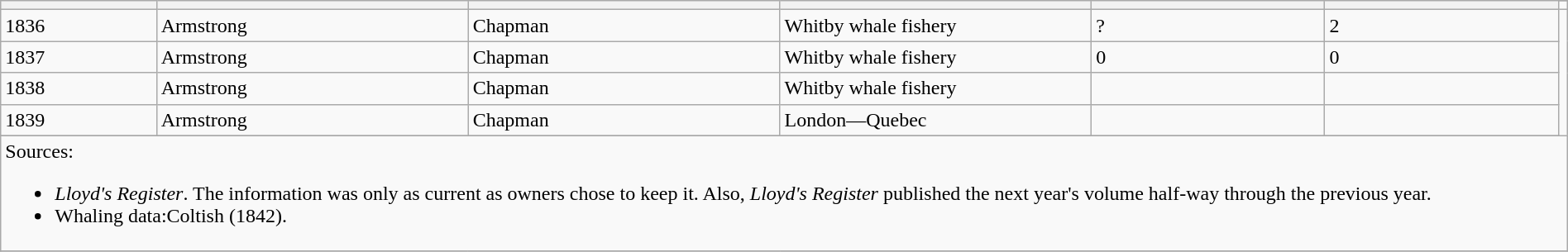<table class="wikitable" width=100%>
<tr valign="top">
<th width=10%; align= center rowspan=2></th>
<th width=20%; align= center rowspan=2></th>
<th width=20%; align= center rowspan=2></th>
<th width=20%; align= center rowspan=2></th>
<th width=15%; align= center rowspan=2></th>
<th width=15%; align= center rowspan=2></th>
</tr>
<tr>
<td></td>
</tr>
<tr>
<td>1836</td>
<td>Armstrong</td>
<td>Chapman</td>
<td>Whitby whale fishery</td>
<td>?</td>
<td>2</td>
</tr>
<tr>
<td>1837</td>
<td>Armstrong</td>
<td>Chapman</td>
<td>Whitby whale fishery</td>
<td>0</td>
<td>0</td>
</tr>
<tr>
<td>1838</td>
<td>Armstrong</td>
<td>Chapman</td>
<td>Whitby whale fishery</td>
<td></td>
<td></td>
</tr>
<tr>
<td>1839</td>
<td>Armstrong</td>
<td>Chapman</td>
<td>London—Quebec</td>
<td></td>
<td></td>
</tr>
<tr>
</tr>
<tr valign="top">
<td colspan="9" align="left">Sources:<br><ul><li><em>Lloyd's Register</em>. The information was only as current as owners chose to keep it. Also, <em>Lloyd's Register</em> published the next year's volume half-way through the previous year.</li><li>Whaling data:Coltish (1842).</li></ul></td>
</tr>
<tr>
</tr>
</table>
